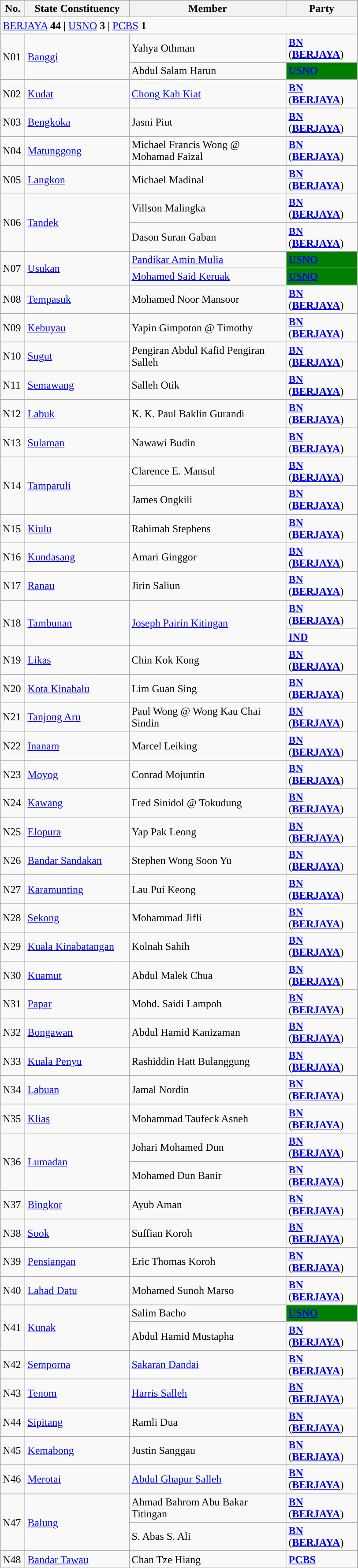<table class="wikitable sortable">
<tr>
<th style="width:30px;">No.</th>
<th style="width:150px;">State Constituency</th>
<th style="width:230px;">Member</th>
<th style="width:100px;">Party</th>
</tr>
<tr>
<td colspan="4"><a href='#'>BERJAYA</a> <strong>44</strong> | <a href='#'>USNO</a> <strong>3</strong> | <a href='#'>PCBS</a> <strong>1</strong></td>
</tr>
<tr>
<td rowspan=2>N01</td>
<td rowspan=2><a href='#'>Banggi</a></td>
<td>Yahya Othman </td>
<td><strong><a href='#'>BN</a></strong> (<strong><a href='#'>BERJAYA</a></strong>)</td>
</tr>
<tr>
<td>Abdul Salam Harun </td>
<td bgcolor=#008000><strong><a href='#'>USNO</a></strong></td>
</tr>
<tr>
<td>N02</td>
<td><a href='#'>Kudat</a></td>
<td><a href='#'>Chong Kah Kiat</a></td>
<td><strong><a href='#'>BN</a></strong> (<strong><a href='#'>BERJAYA</a></strong>)</td>
</tr>
<tr>
<td>N03</td>
<td><a href='#'>Bengkoka</a></td>
<td>Jasni Piut </td>
<td><strong><a href='#'>BN</a></strong> (<strong><a href='#'>BERJAYA</a></strong>)</td>
</tr>
<tr>
<td>N04</td>
<td><a href='#'>Matunggong</a></td>
<td>Michael Francis Wong @ Mohamad Faizal</td>
<td><strong><a href='#'>BN</a></strong> (<strong><a href='#'>BERJAYA</a></strong>)</td>
</tr>
<tr>
<td>N05</td>
<td><a href='#'>Langkon</a></td>
<td>Michael Madinal</td>
<td><strong><a href='#'>BN</a></strong> (<strong><a href='#'>BERJAYA</a></strong>)</td>
</tr>
<tr>
<td rowspan=2>N06</td>
<td rowspan=2><a href='#'>Tandek</a></td>
<td>Villson Malingka </td>
<td><strong><a href='#'>BN</a></strong> (<strong><a href='#'>BERJAYA</a></strong>)</td>
</tr>
<tr>
<td>Dason Suran Gaban </td>
<td><strong><a href='#'>BN</a></strong> (<strong><a href='#'>BERJAYA</a></strong>)</td>
</tr>
<tr>
<td rowspan=2>N07</td>
<td rowspan=2><a href='#'>Usukan</a></td>
<td><a href='#'>Pandikar Amin Mulia</a> </td>
<td bgcolor=#008000><strong><a href='#'>USNO</a></strong></td>
</tr>
<tr>
<td><a href='#'>Mohamed Said Keruak</a> </td>
<td bgcolor=#008000><strong><a href='#'>USNO</a></strong></td>
</tr>
<tr>
<td>N08</td>
<td><a href='#'>Tempasuk</a></td>
<td>Mohamed Noor Mansoor</td>
<td><strong><a href='#'>BN</a></strong> (<strong><a href='#'>BERJAYA</a></strong>)</td>
</tr>
<tr>
<td>N09</td>
<td><a href='#'>Kebuyau</a></td>
<td>Yapin Gimpoton @ Timothy</td>
<td><strong><a href='#'>BN</a></strong> (<strong><a href='#'>BERJAYA</a></strong>)</td>
</tr>
<tr>
<td>N10</td>
<td><a href='#'>Sugut</a></td>
<td>Pengiran Abdul Kafid Pengiran Salleh</td>
<td><strong><a href='#'>BN</a></strong> (<strong><a href='#'>BERJAYA</a></strong>)</td>
</tr>
<tr>
<td>N11</td>
<td><a href='#'>Semawang</a></td>
<td>Salleh Otik</td>
<td><strong><a href='#'>BN</a></strong> (<strong><a href='#'>BERJAYA</a></strong>)</td>
</tr>
<tr>
<td>N12</td>
<td><a href='#'>Labuk</a></td>
<td>K. K. Paul Baklin Gurandi</td>
<td><strong><a href='#'>BN</a></strong> (<strong><a href='#'>BERJAYA</a></strong>)</td>
</tr>
<tr>
<td>N13</td>
<td><a href='#'>Sulaman</a></td>
<td>Nawawi Budin</td>
<td><strong><a href='#'>BN</a></strong> (<strong><a href='#'>BERJAYA</a></strong>)</td>
</tr>
<tr>
<td rowspan=2>N14</td>
<td rowspan=2><a href='#'>Tamparuli</a></td>
<td>Clarence E. Mansul </td>
<td><strong><a href='#'>BN</a></strong> (<strong><a href='#'>BERJAYA</a></strong>)</td>
</tr>
<tr>
<td>James Ongkili </td>
<td><strong><a href='#'>BN</a></strong> (<strong><a href='#'>BERJAYA</a></strong>)</td>
</tr>
<tr>
<td>N15</td>
<td><a href='#'>Kiulu</a></td>
<td>Rahimah Stephens</td>
<td><strong><a href='#'>BN</a></strong> (<strong><a href='#'>BERJAYA</a></strong>)</td>
</tr>
<tr>
<td>N16</td>
<td><a href='#'>Kundasang</a></td>
<td>Amari Ginggor</td>
<td><strong><a href='#'>BN</a></strong> (<strong><a href='#'>BERJAYA</a></strong>)</td>
</tr>
<tr>
<td>N17</td>
<td><a href='#'>Ranau</a></td>
<td>Jirin Saliun</td>
<td><strong><a href='#'>BN</a></strong> (<strong><a href='#'>BERJAYA</a></strong>)</td>
</tr>
<tr>
<td rowspan=2>N18</td>
<td rowspan=2><a href='#'>Tambunan</a></td>
<td rowspan=2><a href='#'>Joseph Pairin Kitingan</a> </td>
<td><strong><a href='#'>BN</a></strong> (<strong><a href='#'>BERJAYA</a></strong>)</td>
</tr>
<tr>
<td><strong><a href='#'>IND</a></strong></td>
</tr>
<tr>
<td>N19</td>
<td><a href='#'>Likas</a></td>
<td>Chin Kok Kong</td>
<td><strong><a href='#'>BN</a></strong> (<strong><a href='#'>BERJAYA</a></strong>)</td>
</tr>
<tr>
<td>N20</td>
<td><a href='#'>Kota Kinabalu</a></td>
<td>Lim Guan Sing</td>
<td><strong><a href='#'>BN</a></strong> (<strong><a href='#'>BERJAYA</a></strong>)</td>
</tr>
<tr>
<td>N21</td>
<td><a href='#'>Tanjong Aru</a></td>
<td>Paul Wong @ Wong Kau Chai Sindin</td>
<td><strong><a href='#'>BN</a></strong> (<strong><a href='#'>BERJAYA</a></strong>)</td>
</tr>
<tr>
<td>N22</td>
<td><a href='#'>Inanam</a></td>
<td>Marcel Leiking</td>
<td><strong><a href='#'>BN</a></strong> (<strong><a href='#'>BERJAYA</a></strong>)</td>
</tr>
<tr>
<td>N23</td>
<td><a href='#'>Moyog</a></td>
<td>Conrad Mojuntin</td>
<td><strong><a href='#'>BN</a></strong> (<strong><a href='#'>BERJAYA</a></strong>)</td>
</tr>
<tr>
<td>N24</td>
<td><a href='#'>Kawang</a></td>
<td>Fred Sinidol @ Tokudung</td>
<td><strong><a href='#'>BN</a></strong> (<strong><a href='#'>BERJAYA</a></strong>)</td>
</tr>
<tr>
<td>N25</td>
<td><a href='#'>Elopura</a></td>
<td>Yap Pak Leong</td>
<td><strong><a href='#'>BN</a></strong> (<strong><a href='#'>BERJAYA</a></strong>)</td>
</tr>
<tr>
<td>N26</td>
<td><a href='#'>Bandar Sandakan</a></td>
<td>Stephen Wong Soon Yu</td>
<td><strong><a href='#'>BN</a></strong> (<strong><a href='#'>BERJAYA</a></strong>)</td>
</tr>
<tr>
<td>N27</td>
<td><a href='#'>Karamunting</a></td>
<td>Lau Pui Keong</td>
<td><strong><a href='#'>BN</a></strong> (<strong><a href='#'>BERJAYA</a></strong>)</td>
</tr>
<tr>
<td>N28</td>
<td><a href='#'>Sekong</a></td>
<td>Mohammad Jifli</td>
<td><strong><a href='#'>BN</a></strong> (<strong><a href='#'>BERJAYA</a></strong>)</td>
</tr>
<tr>
<td>N29</td>
<td><a href='#'>Kuala Kinabatangan</a></td>
<td>Kolnah Sahih</td>
<td><strong><a href='#'>BN</a></strong> (<strong><a href='#'>BERJAYA</a></strong>)</td>
</tr>
<tr>
<td>N30</td>
<td><a href='#'>Kuamut</a></td>
<td>Abdul Malek Chua</td>
<td><strong><a href='#'>BN</a></strong> (<strong><a href='#'>BERJAYA</a></strong>)</td>
</tr>
<tr>
<td>N31</td>
<td><a href='#'>Papar</a></td>
<td>Mohd. Saidi Lampoh</td>
<td><strong><a href='#'>BN</a></strong> (<strong><a href='#'>BERJAYA</a></strong>)</td>
</tr>
<tr>
<td>N32</td>
<td><a href='#'>Bongawan</a></td>
<td>Abdul Hamid Kanizaman</td>
<td><strong><a href='#'>BN</a></strong> (<strong><a href='#'>BERJAYA</a></strong>)</td>
</tr>
<tr>
<td>N33</td>
<td><a href='#'>Kuala Penyu</a></td>
<td>Rashiddin Hatt Bulanggung</td>
<td><strong><a href='#'>BN</a></strong> (<strong><a href='#'>BERJAYA</a></strong>)</td>
</tr>
<tr>
<td>N34</td>
<td><a href='#'>Labuan</a></td>
<td>Jamal Nordin</td>
<td><strong><a href='#'>BN</a></strong> (<strong><a href='#'>BERJAYA</a></strong>)</td>
</tr>
<tr>
<td>N35</td>
<td><a href='#'>Klias</a></td>
<td>Mohammad Taufeck Asneh</td>
<td><strong><a href='#'>BN</a></strong> (<strong><a href='#'>BERJAYA</a></strong>)</td>
</tr>
<tr>
<td rowspan=2>N36</td>
<td rowspan=2><a href='#'>Lumadan</a></td>
<td>Johari Mohamed Dun </td>
<td><strong><a href='#'>BN</a></strong> (<strong><a href='#'>BERJAYA</a></strong>)</td>
</tr>
<tr>
<td>Mohamed Dun Banir </td>
<td><strong><a href='#'>BN</a></strong> (<strong><a href='#'>BERJAYA</a></strong>)</td>
</tr>
<tr>
<td>N37</td>
<td><a href='#'>Bingkor</a></td>
<td>Ayub Aman</td>
<td><strong><a href='#'>BN</a></strong> (<strong><a href='#'>BERJAYA</a></strong>)</td>
</tr>
<tr>
<td>N38</td>
<td><a href='#'>Sook</a></td>
<td>Suffian Koroh</td>
<td><strong><a href='#'>BN</a></strong> (<strong><a href='#'>BERJAYA</a></strong>)</td>
</tr>
<tr>
<td>N39</td>
<td><a href='#'>Pensiangan</a></td>
<td>Eric Thomas Koroh</td>
<td><strong><a href='#'>BN</a></strong> (<strong><a href='#'>BERJAYA</a></strong>)</td>
</tr>
<tr>
<td>N40</td>
<td><a href='#'>Lahad Datu</a></td>
<td>Mohamed Sunoh Marso</td>
<td><strong><a href='#'>BN</a></strong> (<strong><a href='#'>BERJAYA</a></strong>)</td>
</tr>
<tr>
<td rowspan=2>N41</td>
<td rowspan=2><a href='#'>Kunak</a></td>
<td>Salim Bacho </td>
<td bgcolor=#008000><strong><a href='#'>USNO</a></strong></td>
</tr>
<tr>
<td>Abdul Hamid Mustapha </td>
<td><strong><a href='#'>BN</a></strong> (<strong><a href='#'>BERJAYA</a></strong>)</td>
</tr>
<tr>
<td>N42</td>
<td><a href='#'>Semporna</a></td>
<td><a href='#'>Sakaran Dandai</a></td>
<td><strong><a href='#'>BN</a></strong> (<strong><a href='#'>BERJAYA</a></strong>)</td>
</tr>
<tr>
<td>N43</td>
<td><a href='#'>Tenom</a></td>
<td><a href='#'>Harris Salleh</a></td>
<td><strong><a href='#'>BN</a></strong> (<strong><a href='#'>BERJAYA</a></strong>)</td>
</tr>
<tr>
<td>N44</td>
<td><a href='#'>Sipitang</a></td>
<td>Ramli Dua</td>
<td><strong><a href='#'>BN</a></strong> (<strong><a href='#'>BERJAYA</a></strong>)</td>
</tr>
<tr>
<td>N45</td>
<td><a href='#'>Kemabong</a></td>
<td>Justin Sanggau</td>
<td><strong><a href='#'>BN</a></strong> (<strong><a href='#'>BERJAYA</a></strong>)</td>
</tr>
<tr>
<td>N46</td>
<td><a href='#'>Merotai</a></td>
<td><a href='#'>Abdul Ghapur Salleh</a></td>
<td><strong><a href='#'>BN</a></strong> (<strong><a href='#'>BERJAYA</a></strong>)</td>
</tr>
<tr>
<td rowspan=2>N47</td>
<td rowspan=2><a href='#'>Balung</a></td>
<td>Ahmad Bahrom Abu Bakar Titingan </td>
<td><strong><a href='#'>BN</a></strong> (<strong><a href='#'>BERJAYA</a></strong>)</td>
</tr>
<tr>
<td>S. Abas S. Ali </td>
<td><strong><a href='#'>BN</a></strong> (<strong><a href='#'>BERJAYA</a></strong>)</td>
</tr>
<tr>
<td>N48</td>
<td><a href='#'>Bandar Tawau</a></td>
<td>Chan Tze Hiang</td>
<td><strong><a href='#'>PCBS</a></strong></td>
</tr>
</table>
